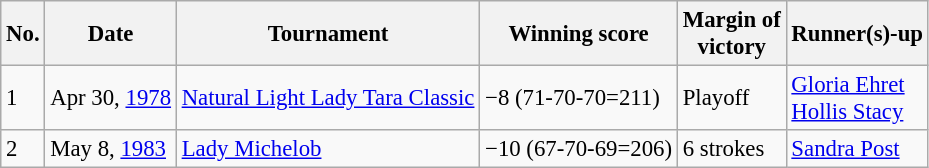<table class="wikitable" style="font-size:95%;">
<tr>
<th>No.</th>
<th>Date</th>
<th>Tournament</th>
<th>Winning score</th>
<th>Margin of<br>victory</th>
<th>Runner(s)-up</th>
</tr>
<tr>
<td>1</td>
<td>Apr 30, <a href='#'>1978</a></td>
<td><a href='#'>Natural Light Lady Tara Classic</a></td>
<td>−8 (71-70-70=211)</td>
<td>Playoff</td>
<td> <a href='#'>Gloria Ehret</a><br> <a href='#'>Hollis Stacy</a></td>
</tr>
<tr>
<td>2</td>
<td>May 8, <a href='#'>1983</a></td>
<td><a href='#'>Lady Michelob</a></td>
<td>−10 (67-70-69=206)</td>
<td>6 strokes</td>
<td> <a href='#'>Sandra Post</a></td>
</tr>
</table>
